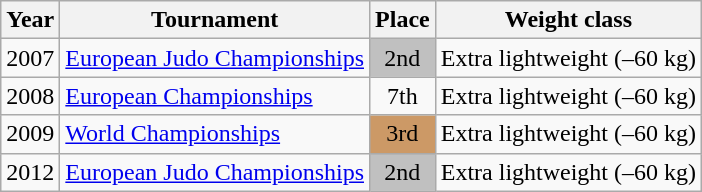<table class=wikitable>
<tr>
<th>Year</th>
<th>Tournament</th>
<th>Place</th>
<th>Weight class</th>
</tr>
<tr>
<td>2007</td>
<td><a href='#'>European Judo Championships</a></td>
<td bgcolor="silver" align="center">2nd</td>
<td>Extra lightweight (–60 kg)</td>
</tr>
<tr>
<td>2008</td>
<td><a href='#'>European Championships</a></td>
<td align="center">7th</td>
<td>Extra lightweight (–60 kg)</td>
</tr>
<tr>
<td>2009</td>
<td><a href='#'>World Championships</a></td>
<td bgcolor="CC9966" align="center">3rd</td>
<td>Extra lightweight (–60 kg)</td>
</tr>
<tr>
<td>2012</td>
<td><a href='#'>European Judo Championships</a></td>
<td bgcolor="silver" align="center">2nd</td>
<td>Extra lightweight (–60 kg)</td>
</tr>
</table>
